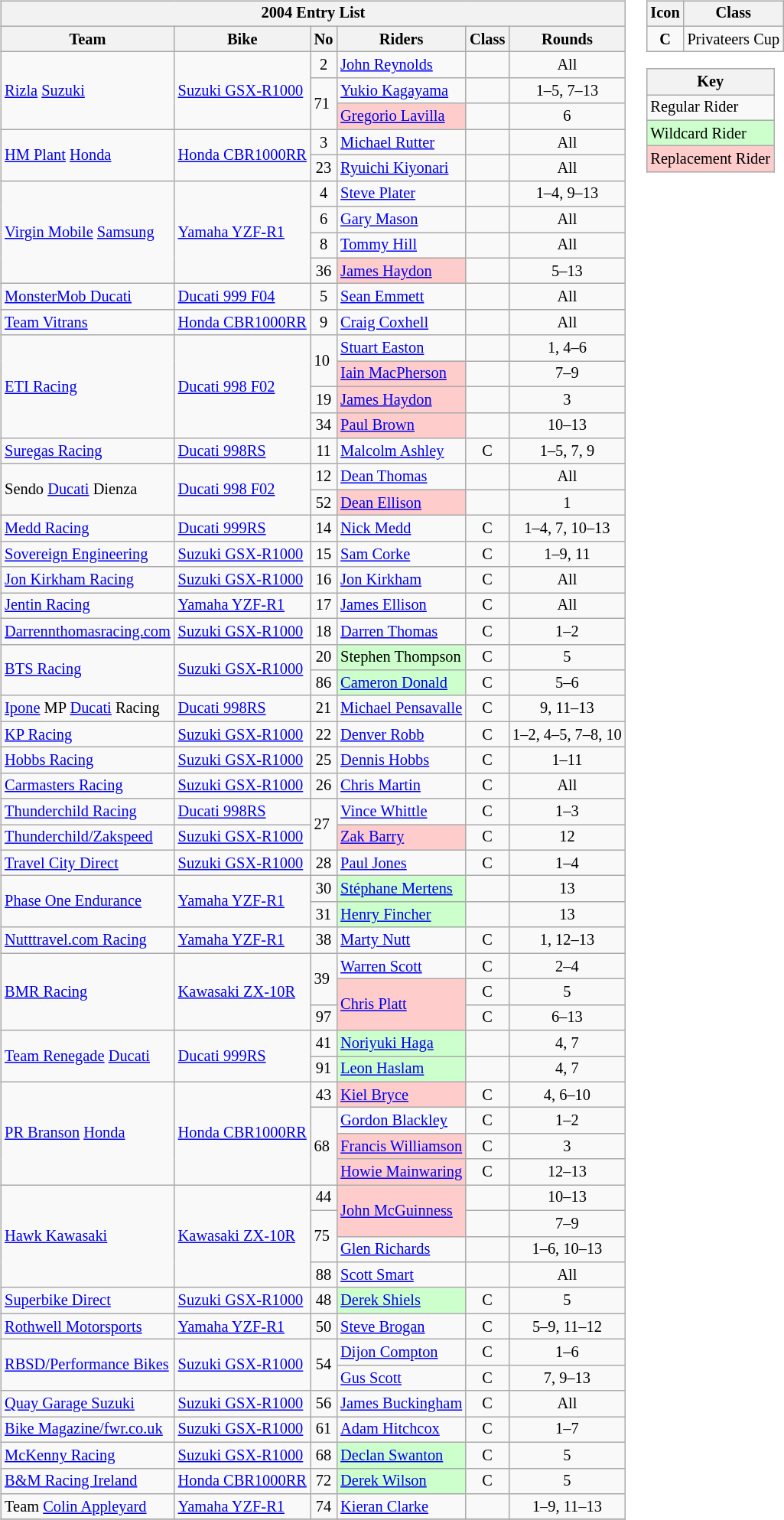<table>
<tr>
<td><br><table class="wikitable" style="font-size: 85%">
<tr>
<th colspan=6>2004 Entry List</th>
</tr>
<tr>
<th>Team</th>
<th>Bike</th>
<th>No</th>
<th>Riders</th>
<th>Class</th>
<th>Rounds</th>
</tr>
<tr>
<td rowspan=3><a href='#'>Rizla</a> <a href='#'>Suzuki</a></td>
<td rowspan=3><a href='#'>Suzuki GSX-R1000</a></td>
<td align="center">2</td>
<td> <a href='#'>John Reynolds</a></td>
<td></td>
<td align="center">All</td>
</tr>
<tr>
<td rowspan=2>71</td>
<td> <a href='#'>Yukio Kagayama</a></td>
<td></td>
<td align="center">1–5, 7–13</td>
</tr>
<tr>
<td style="background-color:#ffcccc"> <a href='#'>Gregorio Lavilla</a></td>
<td></td>
<td align="center">6</td>
</tr>
<tr>
<td rowspan=2><a href='#'>HM Plant</a> <a href='#'>Honda</a></td>
<td rowspan=2><a href='#'>Honda CBR1000RR</a></td>
<td align="center">3</td>
<td> <a href='#'>Michael Rutter</a></td>
<td></td>
<td align="center">All</td>
</tr>
<tr>
<td align="center">23</td>
<td> <a href='#'>Ryuichi Kiyonari</a></td>
<td></td>
<td align="center">All</td>
</tr>
<tr>
<td rowspan=4><a href='#'>Virgin Mobile</a> <a href='#'>Samsung</a></td>
<td rowspan=4><a href='#'>Yamaha YZF-R1</a></td>
<td align="center">4</td>
<td> <a href='#'>Steve Plater</a></td>
<td></td>
<td align="center">1–4, 9–13</td>
</tr>
<tr>
<td align="center">6</td>
<td> <a href='#'>Gary Mason</a></td>
<td></td>
<td align="center">All</td>
</tr>
<tr>
<td align="center">8</td>
<td> <a href='#'>Tommy Hill</a></td>
<td></td>
<td align="center">All</td>
</tr>
<tr>
<td align="center">36</td>
<td style="background-color:#ffcccc"> <a href='#'>James Haydon</a></td>
<td></td>
<td align="center">5–13</td>
</tr>
<tr>
<td><a href='#'>MonsterMob Ducati</a></td>
<td><a href='#'>Ducati 999 F04</a></td>
<td align="center">5</td>
<td> <a href='#'>Sean Emmett</a></td>
<td></td>
<td align="center">All</td>
</tr>
<tr>
<td><a href='#'>Team Vitrans</a></td>
<td><a href='#'>Honda CBR1000RR</a></td>
<td align="center">9</td>
<td> <a href='#'>Craig Coxhell</a></td>
<td></td>
<td align="center">All</td>
</tr>
<tr>
<td rowspan=4><a href='#'>ETI Racing</a></td>
<td rowspan=4><a href='#'>Ducati 998 F02</a></td>
<td rowspan=2>10</td>
<td> <a href='#'>Stuart Easton</a></td>
<td></td>
<td align="center">1, 4–6</td>
</tr>
<tr>
<td style="background-color:#ffcccc"> <a href='#'>Iain MacPherson</a></td>
<td></td>
<td align="center">7–9</td>
</tr>
<tr>
<td align="center">19</td>
<td style="background-color:#ffcccc"> <a href='#'>James Haydon</a></td>
<td></td>
<td align="center">3</td>
</tr>
<tr>
<td align="center">34</td>
<td style="background-color:#ffcccc"> <a href='#'>Paul Brown</a></td>
<td></td>
<td align="center">10–13</td>
</tr>
<tr>
<td><a href='#'>Suregas Racing</a></td>
<td><a href='#'>Ducati 998RS</a></td>
<td align="center">11</td>
<td> <a href='#'>Malcolm Ashley</a></td>
<td align="center"><span>C</span></td>
<td align="center">1–5, 7, 9</td>
</tr>
<tr>
<td rowspan=2>Sendo <a href='#'>Ducati</a> Dienza</td>
<td rowspan=2><a href='#'>Ducati 998 F02</a></td>
<td align="center">12</td>
<td> <a href='#'>Dean Thomas</a></td>
<td></td>
<td align="center">All</td>
</tr>
<tr>
<td align="center">52</td>
<td style="background-color:#ffcccc"> <a href='#'>Dean Ellison</a></td>
<td></td>
<td align="center">1</td>
</tr>
<tr>
<td><a href='#'>Medd Racing</a></td>
<td><a href='#'>Ducati 999RS</a></td>
<td align="center">14</td>
<td> <a href='#'>Nick Medd</a></td>
<td align="center"><span>C</span></td>
<td align="center">1–4, 7, 10–13</td>
</tr>
<tr>
<td><a href='#'>Sovereign Engineering</a></td>
<td><a href='#'>Suzuki GSX-R1000</a></td>
<td align="center">15</td>
<td> <a href='#'>Sam Corke</a></td>
<td align="center"><span>C</span></td>
<td align="center">1–9, 11</td>
</tr>
<tr>
<td><a href='#'>Jon Kirkham Racing</a></td>
<td><a href='#'>Suzuki GSX-R1000</a></td>
<td align="center">16</td>
<td> <a href='#'>Jon Kirkham</a></td>
<td align="center"><span>C</span></td>
<td align="center">All</td>
</tr>
<tr>
<td><a href='#'>Jentin Racing</a></td>
<td><a href='#'>Yamaha YZF-R1</a></td>
<td align="center">17</td>
<td> <a href='#'>James Ellison</a></td>
<td align="center"><span>C</span></td>
<td align="center">All</td>
</tr>
<tr>
<td><a href='#'>Darrennthomasracing.com</a></td>
<td><a href='#'>Suzuki GSX-R1000</a></td>
<td align="center">18</td>
<td> <a href='#'>Darren Thomas</a></td>
<td align="center"><span>C</span></td>
<td align="center">1–2</td>
</tr>
<tr>
<td rowspan=2><a href='#'>BTS Racing</a></td>
<td rowspan=2><a href='#'>Suzuki GSX-R1000</a></td>
<td align="center">20</td>
<td style="background-color: #ccffcc"> Stephen Thompson</td>
<td align="center"><span>C</span></td>
<td align="center">5</td>
</tr>
<tr>
<td align="center">86</td>
<td style="background-color: #ccffcc"> <a href='#'>Cameron Donald</a></td>
<td align="center"><span>C</span></td>
<td align="center">5–6</td>
</tr>
<tr>
<td><a href='#'>Ipone</a> MP <a href='#'>Ducati</a> Racing</td>
<td><a href='#'>Ducati 998RS</a></td>
<td align="center">21</td>
<td> <a href='#'>Michael Pensavalle</a></td>
<td align="center"><span>C</span></td>
<td align="center">9, 11–13</td>
</tr>
<tr>
<td><a href='#'>KP Racing</a></td>
<td><a href='#'>Suzuki GSX-R1000</a></td>
<td align="center">22</td>
<td> <a href='#'>Denver Robb</a></td>
<td align="center"><span>C</span></td>
<td align="center">1–2, 4–5, 7–8, 10</td>
</tr>
<tr>
<td><a href='#'>Hobbs Racing</a></td>
<td><a href='#'>Suzuki GSX-R1000</a></td>
<td align="center">25</td>
<td> <a href='#'>Dennis Hobbs</a></td>
<td align="center"><span>C</span></td>
<td align="center">1–11</td>
</tr>
<tr>
<td><a href='#'>Carmasters Racing</a></td>
<td><a href='#'>Suzuki GSX-R1000</a></td>
<td align="center">26</td>
<td> <a href='#'>Chris Martin</a></td>
<td align="center"><span>C</span></td>
<td align="center">All</td>
</tr>
<tr>
<td><a href='#'>Thunderchild Racing</a></td>
<td><a href='#'>Ducati 998RS</a></td>
<td rowspan=2>27</td>
<td> <a href='#'>Vince Whittle</a></td>
<td align="center"><span>C</span></td>
<td align="center">1–3</td>
</tr>
<tr>
<td><a href='#'>Thunderchild/Zakspeed</a></td>
<td><a href='#'>Suzuki GSX-R1000</a></td>
<td style="background-color:#ffcccc"> <a href='#'>Zak Barry</a></td>
<td align="center"><span>C</span></td>
<td align="center">12</td>
</tr>
<tr>
<td><a href='#'>Travel City Direct</a></td>
<td><a href='#'>Suzuki GSX-R1000</a></td>
<td align="center">28</td>
<td> <a href='#'>Paul Jones</a></td>
<td align="center"><span>C</span></td>
<td align="center">1–4</td>
</tr>
<tr>
<td rowspan=2><a href='#'>Phase One Endurance</a></td>
<td rowspan=2><a href='#'>Yamaha YZF-R1</a></td>
<td align="center">30</td>
<td style="background-color: #ccffcc"> <a href='#'>Stéphane Mertens</a></td>
<td></td>
<td align="center">13</td>
</tr>
<tr>
<td align="center">31</td>
<td style="background-color: #ccffcc"> <a href='#'>Henry Fincher</a></td>
<td></td>
<td align="center">13</td>
</tr>
<tr>
<td><a href='#'>Nutttravel.com Racing</a></td>
<td><a href='#'>Yamaha YZF-R1</a></td>
<td align="center">38</td>
<td> <a href='#'>Marty Nutt</a></td>
<td align="center"><span>C</span></td>
<td align="center">1, 12–13</td>
</tr>
<tr>
<td rowspan=3><a href='#'>BMR Racing</a></td>
<td rowspan=3><a href='#'>Kawasaki ZX-10R</a></td>
<td rowspan=2>39</td>
<td> <a href='#'>Warren Scott</a></td>
<td align="center"><span>C</span></td>
<td align="center">2–4</td>
</tr>
<tr>
<td rowspan=2 style="background-color:#ffcccc"> <a href='#'>Chris Platt</a></td>
<td align="center"><span>C</span></td>
<td align="center">5</td>
</tr>
<tr>
<td align="center">97</td>
<td align="center"><span>C</span></td>
<td align="center">6–13</td>
</tr>
<tr>
<td rowspan=2><a href='#'>Team Renegade</a> <a href='#'>Ducati</a></td>
<td rowspan=2><a href='#'>Ducati 999RS</a></td>
<td align="center">41</td>
<td style="background-color: #ccffcc"> <a href='#'>Noriyuki Haga</a></td>
<td></td>
<td align="center">4, 7</td>
</tr>
<tr>
<td align="center">91</td>
<td style="background-color: #ccffcc"> <a href='#'>Leon Haslam</a></td>
<td></td>
<td align="center">4, 7</td>
</tr>
<tr>
<td rowspan=4><a href='#'>PR Branson</a> <a href='#'>Honda</a></td>
<td rowspan=4><a href='#'>Honda CBR1000RR</a></td>
<td align="center">43</td>
<td style="background-color:#ffcccc"> <a href='#'>Kiel Bryce</a></td>
<td align="center"><span>C</span></td>
<td align="center">4, 6–10</td>
</tr>
<tr>
<td rowspan=3>68</td>
<td> <a href='#'>Gordon Blackley</a></td>
<td align="center"><span>C</span></td>
<td align="center">1–2</td>
</tr>
<tr>
<td style="background-color:#ffcccc"> <a href='#'>Francis Williamson</a></td>
<td align="center"><span>C</span></td>
<td align="center">3</td>
</tr>
<tr>
<td style="background-color:#ffcccc"> <a href='#'>Howie Mainwaring</a></td>
<td align="center"><span>C</span></td>
<td align="center">12–13</td>
</tr>
<tr>
<td rowspan=4><a href='#'>Hawk Kawasaki</a></td>
<td rowspan=4><a href='#'>Kawasaki ZX-10R</a></td>
<td align="center">44</td>
<td rowspan=2 style="background-color:#ffcccc"> <a href='#'>John McGuinness</a></td>
<td></td>
<td align="center">10–13</td>
</tr>
<tr>
<td rowspan=2>75</td>
<td></td>
<td align="center">7–9</td>
</tr>
<tr>
<td> <a href='#'>Glen Richards</a></td>
<td></td>
<td align="center">1–6, 10–13</td>
</tr>
<tr>
<td align="center">88</td>
<td> <a href='#'>Scott Smart</a></td>
<td></td>
<td align="center">All</td>
</tr>
<tr>
<td><a href='#'>Superbike Direct</a></td>
<td><a href='#'>Suzuki GSX-R1000</a></td>
<td align="center">48</td>
<td style="background-color: #ccffcc"> <a href='#'>Derek Shiels</a></td>
<td align="center"><span>C</span></td>
<td align="center">5</td>
</tr>
<tr>
<td><a href='#'>Rothwell Motorsports</a></td>
<td><a href='#'>Yamaha YZF-R1</a></td>
<td align="center">50</td>
<td> <a href='#'>Steve Brogan</a></td>
<td align="center"><span>C</span></td>
<td align="center">5–9, 11–12</td>
</tr>
<tr>
<td rowspan=2><a href='#'>RBSD/Performance Bikes</a></td>
<td rowspan=2><a href='#'>Suzuki GSX-R1000</a></td>
<td rowspan=2 align="center">54</td>
<td> <a href='#'>Dijon Compton</a></td>
<td align="center"><span>C</span></td>
<td align="center">1–6</td>
</tr>
<tr>
<td> <a href='#'>Gus Scott</a></td>
<td align="center"><span>C</span></td>
<td align="center">7, 9–13</td>
</tr>
<tr>
<td><a href='#'>Quay Garage Suzuki</a></td>
<td><a href='#'>Suzuki GSX-R1000</a></td>
<td align="center">56</td>
<td> <a href='#'>James Buckingham</a></td>
<td align="center"><span>C</span></td>
<td align="center">All</td>
</tr>
<tr>
<td><a href='#'>Bike Magazine/fwr.co.uk</a></td>
<td><a href='#'>Suzuki GSX-R1000</a></td>
<td align="center">61</td>
<td> <a href='#'>Adam Hitchcox</a></td>
<td align="center"><span>C</span></td>
<td align="center">1–7</td>
</tr>
<tr>
<td><a href='#'>McKenny Racing</a></td>
<td><a href='#'>Suzuki GSX-R1000</a></td>
<td align="center">68</td>
<td style="background-color: #ccffcc"> <a href='#'>Declan Swanton</a></td>
<td align="center"><span>C</span></td>
<td align="center">5</td>
</tr>
<tr>
<td><a href='#'>B&M Racing Ireland</a></td>
<td><a href='#'>Honda CBR1000RR</a></td>
<td align="center">72</td>
<td style="background-color: #ccffcc"> <a href='#'>Derek Wilson</a></td>
<td align="center"><span>C</span></td>
<td align="center">5</td>
</tr>
<tr>
<td>Team <a href='#'>Colin Appleyard</a></td>
<td><a href='#'>Yamaha YZF-R1</a></td>
<td align="center">74</td>
<td> <a href='#'>Kieran Clarke</a></td>
<td></td>
<td align="center">1–9, 11–13</td>
</tr>
<tr>
</tr>
</table>
</td>
<td valign="top"><br><table class="wikitable" style="font-size: 85%;">
<tr>
<th>Icon</th>
<th>Class</th>
</tr>
<tr>
<td align="center"><strong><span>C</span></strong></td>
<td>Privateers Cup</td>
</tr>
</table>
<table class="wikitable" style="font-size: 85%;">
<tr>
<th colspan=2>Key</th>
</tr>
<tr>
<td>Regular Rider</td>
</tr>
<tr style="background-color:#ccffcc">
<td>Wildcard Rider</td>
</tr>
<tr style="background-color:#ffcccc">
<td>Replacement Rider</td>
</tr>
</table>
</td>
</tr>
</table>
